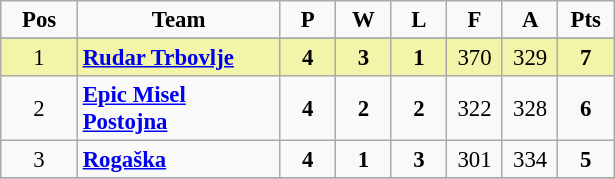<table class="wikitable sortable" style="text-align: center; font-size:95%">
<tr>
<td width="44"><strong>Pos</strong></td>
<td width="128"><strong>Team</strong></td>
<td width="30"><strong>P</strong></td>
<td width="30"><strong>W</strong></td>
<td width="30"><strong>L</strong></td>
<td width="30"><strong>F</strong></td>
<td width="30"><strong>A</strong></td>
<td width="30"><strong>Pts</strong></td>
</tr>
<tr>
</tr>
<tr bgcolor="F2F5A9">
<td>1</td>
<td align="left"><strong><a href='#'>Rudar Trbovlje</a></strong></td>
<td><strong>4</strong></td>
<td><strong>3</strong></td>
<td><strong>1</strong></td>
<td>370</td>
<td>329</td>
<td><strong>7</strong></td>
</tr>
<tr>
<td>2</td>
<td align="left"><strong><a href='#'>Epic Misel Postojna</a></strong></td>
<td><strong>4</strong></td>
<td><strong>2</strong></td>
<td><strong>2</strong></td>
<td>322</td>
<td>328</td>
<td><strong>6</strong></td>
</tr>
<tr>
<td>3</td>
<td align="left"><strong><a href='#'>Rogaška</a></strong></td>
<td><strong>4</strong></td>
<td><strong>1</strong></td>
<td><strong>3</strong></td>
<td>301</td>
<td>334</td>
<td><strong>5</strong></td>
</tr>
<tr>
</tr>
</table>
